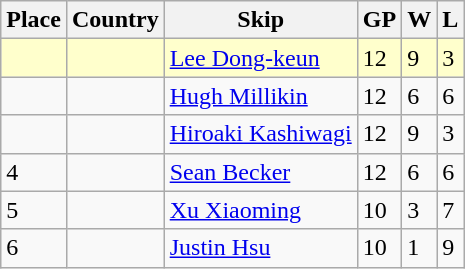<table class="wikitable">
<tr>
<th>Place</th>
<th>Country</th>
<th>Skip</th>
<th>GP</th>
<th>W</th>
<th>L</th>
</tr>
<tr bgcolor=#ffffcc>
<td></td>
<td></td>
<td><a href='#'>Lee Dong-keun</a></td>
<td>12</td>
<td>9</td>
<td>3</td>
</tr>
<tr>
<td></td>
<td></td>
<td><a href='#'>Hugh Millikin</a></td>
<td>12</td>
<td>6</td>
<td>6</td>
</tr>
<tr>
<td></td>
<td></td>
<td><a href='#'>Hiroaki Kashiwagi</a></td>
<td>12</td>
<td>9</td>
<td>3</td>
</tr>
<tr>
<td>4</td>
<td></td>
<td><a href='#'>Sean Becker</a></td>
<td>12</td>
<td>6</td>
<td>6</td>
</tr>
<tr>
<td>5</td>
<td></td>
<td><a href='#'>Xu Xiaoming</a></td>
<td>10</td>
<td>3</td>
<td>7</td>
</tr>
<tr>
<td>6</td>
<td></td>
<td><a href='#'>Justin Hsu</a></td>
<td>10</td>
<td>1</td>
<td>9</td>
</tr>
</table>
